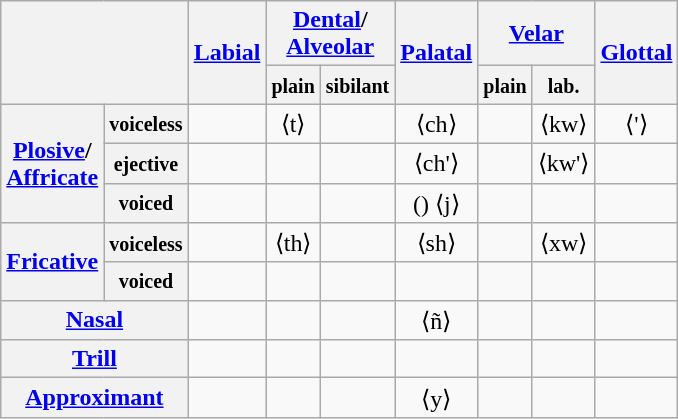<table class="wikitable">
<tr>
<th colspan="2" rowspan="2"></th>
<th rowspan="2"><a href='#'>Labial</a></th>
<th colspan="2"><a href='#'>Dental</a>/<br><a href='#'>Alveolar</a></th>
<th rowspan="2"><a href='#'>Palatal</a></th>
<th colspan="2"><a href='#'>Velar</a></th>
<th rowspan="2"><a href='#'>Glottal</a></th>
</tr>
<tr>
<th><small>plain</small></th>
<th><small>sibilant</small></th>
<th><small>plain</small></th>
<th><small>lab.</small></th>
</tr>
<tr align="center">
<th rowspan="3"><a href='#'>Plosive</a>/<br><a href='#'>Affricate</a></th>
<th><small>voiceless</small></th>
<td></td>
<td> ⟨t⟩</td>
<td></td>
<td> ⟨ch⟩</td>
<td></td>
<td> ⟨kw⟩</td>
<td> ⟨'⟩</td>
</tr>
<tr align="center">
<th><small>ejective</small></th>
<td></td>
<td></td>
<td></td>
<td> ⟨ch'⟩</td>
<td></td>
<td> ⟨kw'⟩</td>
<td></td>
</tr>
<tr align="center">
<th><small>voiced</small></th>
<td></td>
<td></td>
<td></td>
<td>() ⟨j⟩</td>
<td></td>
<td></td>
<td></td>
</tr>
<tr align="center">
<th rowspan="2"><a href='#'>Fricative</a></th>
<th><small>voiceless</small></th>
<td></td>
<td> ⟨th⟩</td>
<td></td>
<td> ⟨sh⟩</td>
<td></td>
<td> ⟨xw⟩</td>
<td></td>
</tr>
<tr align="center">
<th><small>voiced</small></th>
<td></td>
<td></td>
<td></td>
<td></td>
<td></td>
<td></td>
<td></td>
</tr>
<tr align="center">
<th colspan="2"><a href='#'>Nasal</a></th>
<td></td>
<td></td>
<td></td>
<td> ⟨ñ⟩</td>
<td></td>
<td></td>
<td></td>
</tr>
<tr align="center">
<th colspan="2"><a href='#'>Trill</a></th>
<td></td>
<td></td>
<td></td>
<td></td>
<td></td>
<td></td>
<td></td>
</tr>
<tr align="center">
<th colspan="2"><a href='#'>Approximant</a></th>
<td></td>
<td></td>
<td></td>
<td> ⟨y⟩</td>
<td></td>
<td></td>
<td></td>
</tr>
</table>
